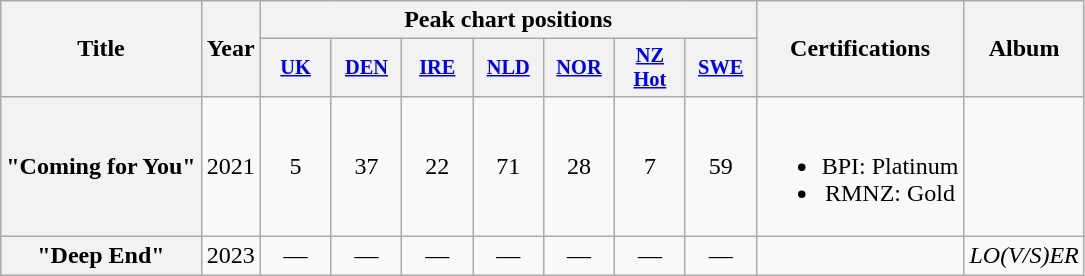<table class="wikitable plainrowheaders" style="text-align:center;">
<tr>
<th scope="col" rowspan="2">Title</th>
<th scope="col" rowspan="2">Year</th>
<th scope="col" colspan="7">Peak chart positions</th>
<th scope="col" rowspan="2">Certifications</th>
<th scope="col" rowspan="2">Album</th>
</tr>
<tr>
<th scope="col" style="width:3em;font-size:85%;"><a href='#'>UK</a><br></th>
<th scope="col" style="width:3em;font-size:85%;"><a href='#'>DEN</a><br></th>
<th scope="col" style="width:3em;font-size:85%;"><a href='#'>IRE</a><br></th>
<th scope="col" style="width:3em;font-size:85%;"><a href='#'>NLD</a><br></th>
<th scope="col" style="width:3em;font-size:85%;"><a href='#'>NOR</a><br></th>
<th scope="col" style="width:3em;font-size:85%;"><a href='#'>NZ<br>Hot</a><br></th>
<th scope="col" style="width:3em;font-size:85%;"><a href='#'>SWE</a><br></th>
</tr>
<tr>
<th scope="row">"Coming for You"<br></th>
<td>2021</td>
<td>5</td>
<td>37</td>
<td>22</td>
<td>71</td>
<td>28</td>
<td>7</td>
<td>59</td>
<td><br><ul><li>BPI: Platinum</li><li>RMNZ: Gold</li></ul></td>
<td></td>
</tr>
<tr>
<th scope="row">"Deep End"<br></th>
<td>2023</td>
<td>—</td>
<td>—</td>
<td>—</td>
<td>—</td>
<td>—</td>
<td>—</td>
<td>—</td>
<td></td>
<td><em>LO(V/S)ER</em></td>
</tr>
</table>
